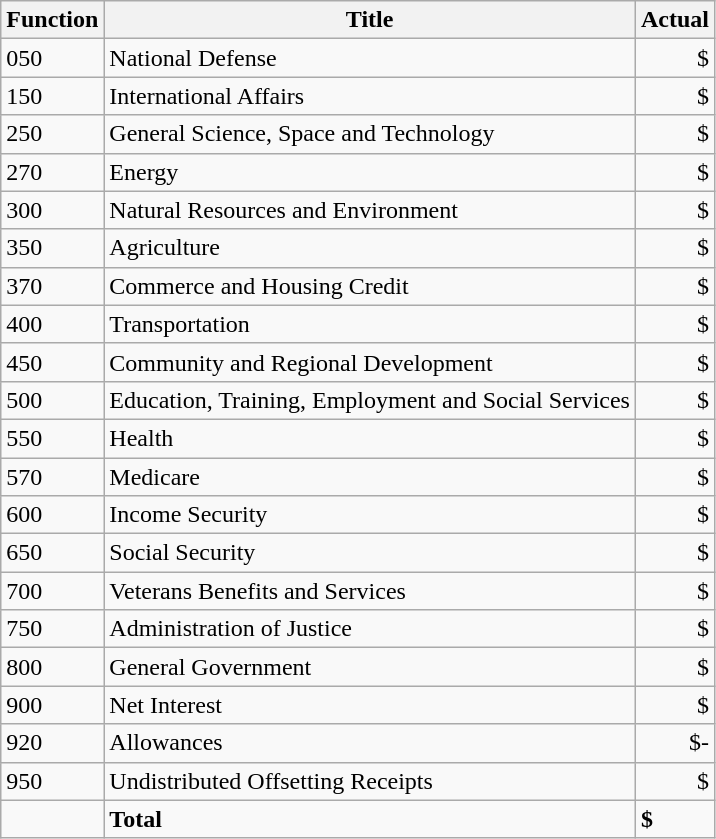<table class="wikitable sortable">
<tr>
<th>Function</th>
<th>Title</th>
<th data-sort-type="currency">Actual</th>
</tr>
<tr>
<td>050</td>
<td>National Defense</td>
<td style="text-align: right">$</td>
</tr>
<tr>
<td>150</td>
<td>International Affairs</td>
<td style="text-align: right">$</td>
</tr>
<tr>
<td>250</td>
<td>General Science, Space and Technology</td>
<td style="text-align: right">$</td>
</tr>
<tr>
<td>270</td>
<td>Energy</td>
<td style="text-align: right">$</td>
</tr>
<tr>
<td>300</td>
<td>Natural Resources and Environment</td>
<td style="text-align: right">$</td>
</tr>
<tr>
<td>350</td>
<td>Agriculture</td>
<td style="text-align: right">$</td>
</tr>
<tr>
<td>370</td>
<td>Commerce and Housing Credit</td>
<td style="text-align: right">$</td>
</tr>
<tr>
<td>400</td>
<td>Transportation</td>
<td style="text-align: right">$</td>
</tr>
<tr>
<td>450</td>
<td>Community and Regional Development</td>
<td style="text-align: right">$</td>
</tr>
<tr>
<td>500</td>
<td>Education, Training, Employment and Social Services</td>
<td style="text-align: right">$</td>
</tr>
<tr>
<td>550</td>
<td>Health</td>
<td style="text-align: right">$</td>
</tr>
<tr>
<td>570</td>
<td>Medicare</td>
<td style="text-align: right">$</td>
</tr>
<tr>
<td>600</td>
<td>Income Security</td>
<td style="text-align: right">$</td>
</tr>
<tr>
<td>650</td>
<td>Social Security</td>
<td style="text-align: right">$</td>
</tr>
<tr>
<td>700</td>
<td>Veterans Benefits and Services</td>
<td style="text-align: right">$</td>
</tr>
<tr>
<td>750</td>
<td>Administration of Justice</td>
<td style="text-align: right">$</td>
</tr>
<tr>
<td>800</td>
<td>General Government</td>
<td style="text-align: right">$</td>
</tr>
<tr>
<td>900</td>
<td>Net Interest</td>
<td style="text-align: right">$</td>
</tr>
<tr>
<td>920</td>
<td>Allowances</td>
<td style="text-align: right">$-</td>
</tr>
<tr>
<td>950</td>
<td>Undistributed Offsetting Receipts</td>
<td style="text-align: right">$</td>
</tr>
<tr class="sortbottom">
<td></td>
<td style="text-align: left"><strong>Total</strong></td>
<td><strong>$</strong></td>
</tr>
</table>
